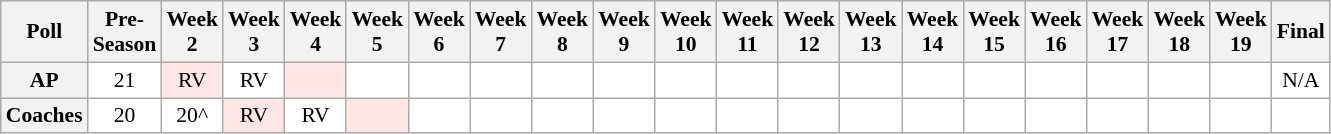<table class="wikitable" style="white-space:nowrap;font-size:90%">
<tr>
<th>Poll</th>
<th>Pre-<br>Season</th>
<th>Week<br>2</th>
<th>Week<br>3</th>
<th>Week<br>4</th>
<th>Week<br>5</th>
<th>Week<br>6</th>
<th>Week<br>7</th>
<th>Week<br>8</th>
<th>Week<br>9</th>
<th>Week<br>10</th>
<th>Week<br>11</th>
<th>Week<br>12</th>
<th>Week<br>13</th>
<th>Week<br>14</th>
<th>Week<br>15</th>
<th>Week<br>16</th>
<th>Week<br>17</th>
<th>Week<br>18</th>
<th>Week<br>19</th>
<th>Final</th>
</tr>
<tr style="text-align:center;">
<th>AP</th>
<td style="background:#FFFFFF;">21</td>
<td style="background:#FFE6E6;">RV</td>
<td style="background:#FFFFFF;">RV</td>
<td style="background:#FFE6E6;"></td>
<td style="background:#FFFFFF;"></td>
<td style="background:#FFFFFF;"></td>
<td style="background:#FFFFFF;"></td>
<td style="background:#FFFFFF;"></td>
<td style="background:#FFFFFF;"></td>
<td style="background:#FFFFFF;"></td>
<td style="background:#FFFFFF;"></td>
<td style="background:#FFFFFF;"></td>
<td style="background:#FFFFFF;"></td>
<td style="background:#FFFFFF;"></td>
<td style="background:#FFFFFF;"></td>
<td style="background:#FFFFFF;"></td>
<td style="background:#FFFFFF;"></td>
<td style="background:#FFFFFF;"></td>
<td style="background:#FFFFFF;"></td>
<td style="background:#FFFFFF;">N/A</td>
</tr>
<tr style="text-align:center;">
<th>Coaches</th>
<td style="background:#FFFFFF;">20</td>
<td style="background:#FFFFFF;">20^</td>
<td style="background:#FFE6E6;">RV</td>
<td style="background:#FFFFFF;">RV</td>
<td style="background:#FFE6E6;"></td>
<td style="background:#FFFFFF;"></td>
<td style="background:#FFFFFF;"></td>
<td style="background:#FFFFFF;"></td>
<td style="background:#FFFFFF;"></td>
<td style="background:#FFFFFF;"></td>
<td style="background:#FFFFFF;"></td>
<td style="background:#FFFFFF;"></td>
<td style="background:#FFFFFF;"></td>
<td style="background:#FFFFFF;"></td>
<td style="background:#FFFFFF;"></td>
<td style="background:#FFFFFF;"></td>
<td style="background:#FFFFFF;"></td>
<td style="background:#FFFFFF;"></td>
<td style="background:#FFFFFF;"></td>
<td style="background:#FFFFFF;"></td>
</tr>
</table>
